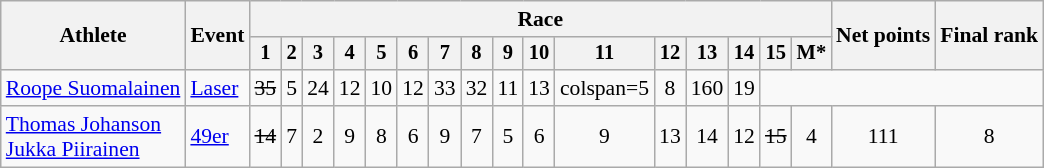<table class="wikitable" style="font-size:90%">
<tr>
<th rowspan=2>Athlete</th>
<th rowspan=2>Event</th>
<th colspan=16>Race</th>
<th rowspan=2>Net points</th>
<th rowspan=2>Final rank</th>
</tr>
<tr style="font-size:95%">
<th>1</th>
<th>2</th>
<th>3</th>
<th>4</th>
<th>5</th>
<th>6</th>
<th>7</th>
<th>8</th>
<th>9</th>
<th>10</th>
<th>11</th>
<th>12</th>
<th>13</th>
<th>14</th>
<th>15</th>
<th>M*</th>
</tr>
<tr align=center>
<td align=left><a href='#'>Roope Suomalainen</a></td>
<td align=left><a href='#'>Laser</a></td>
<td><s>35</s></td>
<td>5</td>
<td>24</td>
<td>12</td>
<td>10</td>
<td>12</td>
<td>33</td>
<td>32</td>
<td>11</td>
<td>13</td>
<td>colspan=5 </td>
<td>8</td>
<td>160</td>
<td>19</td>
</tr>
<tr align=center>
<td align=left><a href='#'>Thomas Johanson</a><br><a href='#'>Jukka Piirainen</a></td>
<td align=left><a href='#'>49er</a></td>
<td><s>14</s></td>
<td>7</td>
<td>2</td>
<td>9</td>
<td>8</td>
<td>6</td>
<td>9</td>
<td>7</td>
<td>5</td>
<td>6</td>
<td>9</td>
<td>13</td>
<td>14</td>
<td>12</td>
<td><s>15</s></td>
<td>4</td>
<td>111</td>
<td>8</td>
</tr>
</table>
